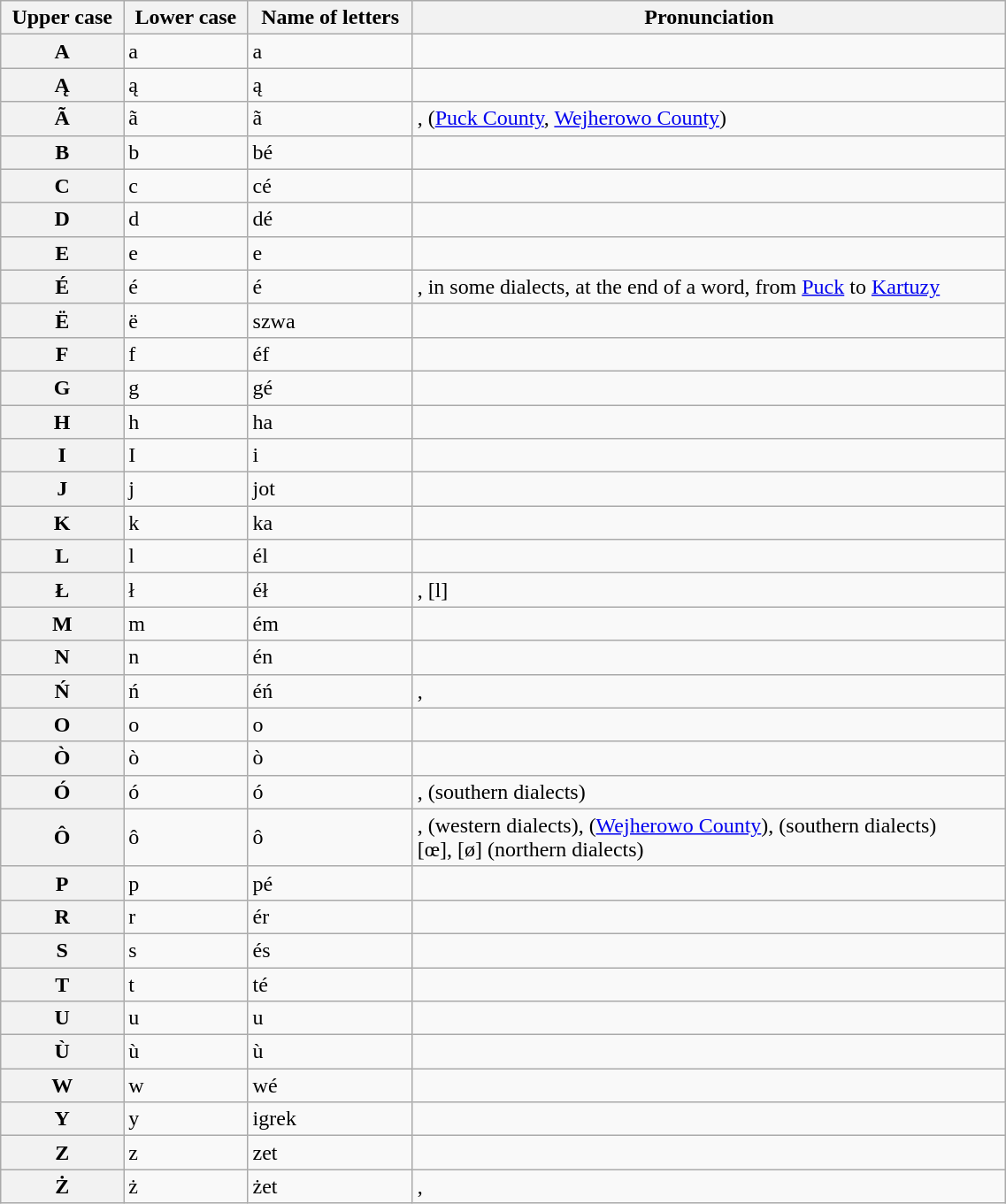<table class="wikitable" width="60%">
<tr>
<th>Upper case</th>
<th>Lower case</th>
<th>Name of letters </th>
<th>Pronunciation</th>
</tr>
<tr>
<th>A</th>
<td>a</td>
<td>a</td>
<td></td>
</tr>
<tr>
<th>Ą</th>
<td>ą</td>
<td>ą</td>
<td></td>
</tr>
<tr>
<th>Ã</th>
<td>ã</td>
<td>ã</td>
<td>,  (<a href='#'>Puck County</a>, <a href='#'>Wejherowo County</a>)</td>
</tr>
<tr>
<th>B</th>
<td>b</td>
<td>bé</td>
<td></td>
</tr>
<tr>
<th>C</th>
<td>c</td>
<td>cé</td>
<td></td>
</tr>
<tr>
<th>D</th>
<td>d</td>
<td>dé</td>
<td></td>
</tr>
<tr>
<th>E</th>
<td>e</td>
<td>e</td>
<td></td>
</tr>
<tr>
<th>É</th>
<td>é</td>
<td>é</td>
<td>,  in some dialects,  at the end of a word,  from <a href='#'>Puck</a> to <a href='#'>Kartuzy</a></td>
</tr>
<tr>
<th>Ë</th>
<td>ë</td>
<td>szwa</td>
<td></td>
</tr>
<tr>
<th>F</th>
<td>f</td>
<td>éf</td>
<td></td>
</tr>
<tr>
<th>G</th>
<td>g</td>
<td>gé</td>
<td></td>
</tr>
<tr>
<th>H</th>
<td>h</td>
<td>ha</td>
<td></td>
</tr>
<tr>
<th>I</th>
<td>I</td>
<td>i</td>
<td></td>
</tr>
<tr>
<th>J</th>
<td>j</td>
<td>jot</td>
<td></td>
</tr>
<tr>
<th>K</th>
<td>k</td>
<td>ka</td>
<td></td>
</tr>
<tr>
<th>L</th>
<td>l</td>
<td>él</td>
<td></td>
</tr>
<tr>
<th>Ł</th>
<td>ł</td>
<td>éł</td>
<td>, [l]</td>
</tr>
<tr>
<th>M</th>
<td>m</td>
<td>ém</td>
<td></td>
</tr>
<tr>
<th>N</th>
<td>n</td>
<td>én</td>
<td></td>
</tr>
<tr>
<th>Ń</th>
<td>ń</td>
<td>éń</td>
<td>, </td>
</tr>
<tr>
<th>O</th>
<td>o</td>
<td>o</td>
<td></td>
</tr>
<tr>
<th>Ò</th>
<td>ò</td>
<td>ò</td>
<td></td>
</tr>
<tr>
<th>Ó</th>
<td>ó</td>
<td>ó</td>
<td>,  (southern dialects)</td>
</tr>
<tr>
<th>Ô</th>
<td>ô</td>
<td>ô</td>
<td>,  (western dialects),  (<a href='#'>Wejherowo County</a>),  (southern dialects)<br>[œ], [ø] (northern dialects)</td>
</tr>
<tr>
<th>P</th>
<td>p</td>
<td>pé</td>
<td></td>
</tr>
<tr>
<th>R</th>
<td>r</td>
<td>ér</td>
<td></td>
</tr>
<tr>
<th>S</th>
<td>s</td>
<td>és</td>
<td></td>
</tr>
<tr>
<th>T</th>
<td>t</td>
<td>té</td>
<td></td>
</tr>
<tr>
<th>U</th>
<td>u</td>
<td>u</td>
<td></td>
</tr>
<tr>
<th>Ù</th>
<td>ù</td>
<td>ù</td>
<td></td>
</tr>
<tr>
<th>W</th>
<td>w</td>
<td>wé</td>
<td></td>
</tr>
<tr>
<th>Y</th>
<td>y</td>
<td>igrek</td>
<td></td>
</tr>
<tr>
<th>Z</th>
<td>z</td>
<td>zet</td>
<td></td>
</tr>
<tr>
<th>Ż</th>
<td>ż</td>
<td>żet</td>
<td>, </td>
</tr>
</table>
